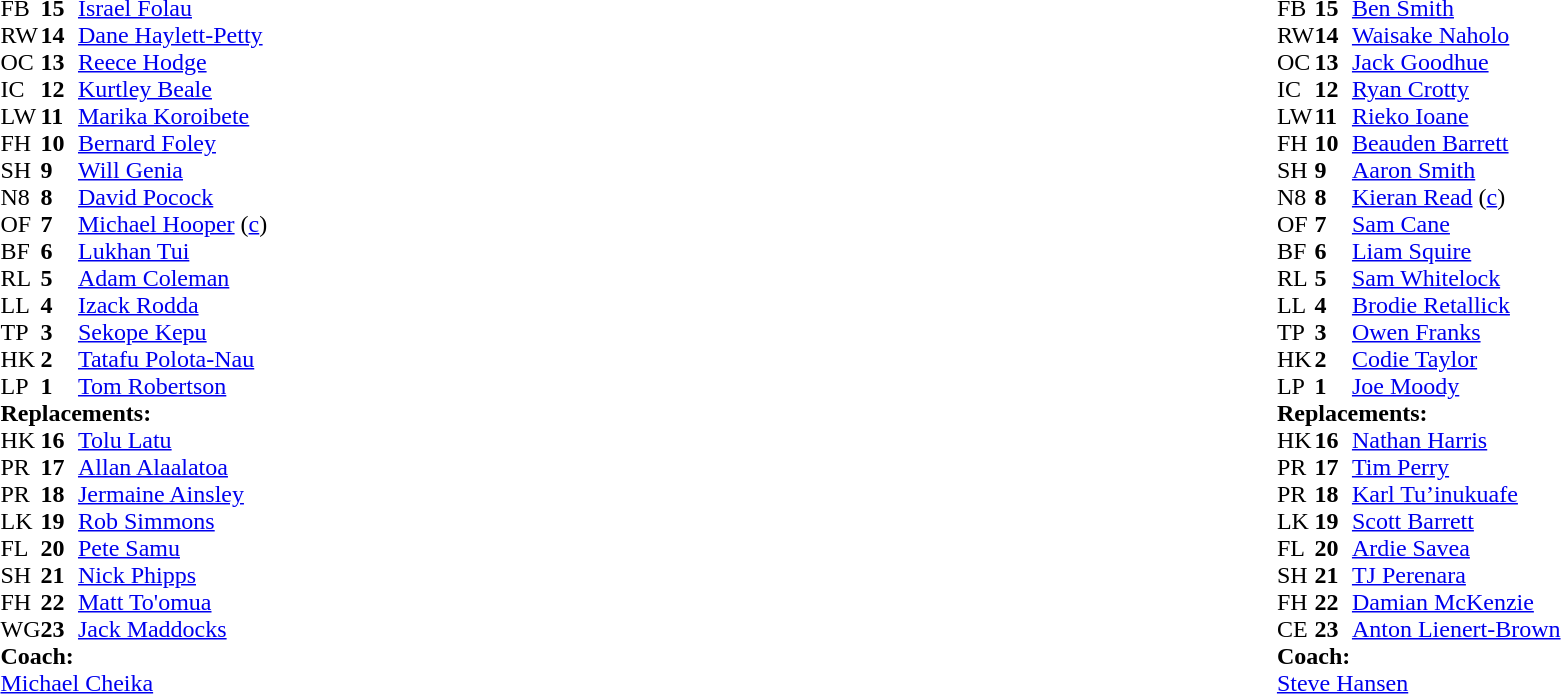<table style="width:100%;">
<tr>
<td style="vertical-align:top; width:50%"><br><table cellspacing="0" cellpadding="0">
<tr>
<th width="25"></th>
<th width="25"></th>
</tr>
<tr>
<td>FB</td>
<td><strong>15</strong></td>
<td><a href='#'>Israel Folau</a></td>
<td></td>
<td></td>
</tr>
<tr>
<td>RW</td>
<td><strong>14</strong></td>
<td><a href='#'>Dane Haylett-Petty</a></td>
<td></td>
<td></td>
</tr>
<tr>
<td>OC</td>
<td><strong>13</strong></td>
<td><a href='#'>Reece Hodge</a></td>
</tr>
<tr>
<td>IC</td>
<td><strong>12</strong></td>
<td><a href='#'>Kurtley Beale</a></td>
</tr>
<tr>
<td>LW</td>
<td><strong>11</strong></td>
<td><a href='#'>Marika Koroibete</a></td>
</tr>
<tr>
<td>FH</td>
<td><strong>10</strong></td>
<td><a href='#'>Bernard Foley</a></td>
</tr>
<tr>
<td>SH</td>
<td><strong>9</strong></td>
<td><a href='#'>Will Genia</a></td>
<td></td>
<td></td>
</tr>
<tr>
<td>N8</td>
<td><strong>8</strong></td>
<td><a href='#'>David Pocock</a></td>
</tr>
<tr>
<td>OF</td>
<td><strong>7</strong></td>
<td><a href='#'>Michael Hooper</a> (<a href='#'>c</a>)</td>
<td></td>
<td></td>
</tr>
<tr>
<td>BF</td>
<td><strong>6</strong></td>
<td><a href='#'>Lukhan Tui</a></td>
</tr>
<tr>
<td>RL</td>
<td><strong>5</strong></td>
<td><a href='#'>Adam Coleman</a></td>
</tr>
<tr>
<td>LL</td>
<td><strong>4</strong></td>
<td><a href='#'>Izack Rodda</a></td>
<td></td>
<td></td>
</tr>
<tr>
<td>TP</td>
<td><strong>3</strong></td>
<td><a href='#'>Sekope Kepu</a></td>
<td></td>
<td colspan=2></td>
<td></td>
</tr>
<tr>
<td>HK</td>
<td><strong>2</strong></td>
<td><a href='#'>Tatafu Polota-Nau</a></td>
<td></td>
<td></td>
</tr>
<tr>
<td>LP</td>
<td><strong>1</strong></td>
<td><a href='#'>Tom Robertson</a></td>
<td></td>
<td></td>
<td></td>
<td></td>
</tr>
<tr>
<td colspan="3"><strong>Replacements:</strong></td>
</tr>
<tr>
<td>HK</td>
<td><strong>16</strong></td>
<td><a href='#'>Tolu Latu</a></td>
<td></td>
<td></td>
</tr>
<tr>
<td>PR</td>
<td><strong>17</strong></td>
<td><a href='#'>Allan Alaalatoa</a></td>
<td></td>
<td></td>
<td></td>
<td></td>
</tr>
<tr>
<td>PR</td>
<td><strong>18</strong></td>
<td><a href='#'>Jermaine Ainsley</a></td>
<td></td>
<td></td>
<td></td>
<td></td>
</tr>
<tr>
<td>LK</td>
<td><strong>19</strong></td>
<td><a href='#'>Rob Simmons</a></td>
<td></td>
<td></td>
</tr>
<tr>
<td>FL</td>
<td><strong>20</strong></td>
<td><a href='#'>Pete Samu</a></td>
<td></td>
<td></td>
</tr>
<tr>
<td>SH</td>
<td><strong>21</strong></td>
<td><a href='#'>Nick Phipps</a></td>
<td></td>
<td></td>
</tr>
<tr>
<td>FH</td>
<td><strong>22</strong></td>
<td><a href='#'>Matt To'omua</a></td>
<td></td>
<td></td>
</tr>
<tr>
<td>WG</td>
<td><strong>23</strong></td>
<td><a href='#'>Jack Maddocks</a></td>
<td></td>
<td></td>
</tr>
<tr>
<td colspan="3"><strong>Coach:</strong></td>
</tr>
<tr>
<td colspan="4"> <a href='#'>Michael Cheika</a></td>
</tr>
</table>
</td>
<td style="vertical-align:top"></td>
<td style="vertical-align:top; width:50%"><br><table cellspacing="0" cellpadding="0" style="margin:auto">
<tr>
<th width="25"></th>
<th width="25"></th>
</tr>
<tr>
<td>FB</td>
<td><strong>15</strong></td>
<td><a href='#'>Ben Smith</a></td>
</tr>
<tr>
<td>RW</td>
<td><strong>14</strong></td>
<td><a href='#'>Waisake Naholo</a></td>
</tr>
<tr>
<td>OC</td>
<td><strong>13</strong></td>
<td><a href='#'>Jack Goodhue</a></td>
</tr>
<tr>
<td>IC</td>
<td><strong>12</strong></td>
<td><a href='#'>Ryan Crotty</a></td>
<td></td>
<td></td>
</tr>
<tr>
<td>LW</td>
<td><strong>11</strong></td>
<td><a href='#'>Rieko Ioane</a></td>
<td></td>
<td></td>
</tr>
<tr>
<td>FH</td>
<td><strong>10</strong></td>
<td><a href='#'>Beauden Barrett</a></td>
</tr>
<tr>
<td>SH</td>
<td><strong>9</strong></td>
<td><a href='#'>Aaron Smith</a></td>
<td></td>
<td></td>
</tr>
<tr>
<td>N8</td>
<td><strong>8</strong></td>
<td><a href='#'>Kieran Read</a> (<a href='#'>c</a>)</td>
</tr>
<tr>
<td>OF</td>
<td><strong>7</strong></td>
<td><a href='#'>Sam Cane</a></td>
<td></td>
<td></td>
</tr>
<tr>
<td>BF</td>
<td><strong>6</strong></td>
<td><a href='#'>Liam Squire</a></td>
<td></td>
<td></td>
</tr>
<tr>
<td>RL</td>
<td><strong>5</strong></td>
<td><a href='#'>Sam Whitelock</a></td>
</tr>
<tr>
<td>LL</td>
<td><strong>4</strong></td>
<td><a href='#'>Brodie Retallick</a></td>
</tr>
<tr>
<td>TP</td>
<td><strong>3</strong></td>
<td><a href='#'>Owen Franks</a></td>
<td></td>
<td></td>
</tr>
<tr>
<td>HK</td>
<td><strong>2</strong></td>
<td><a href='#'>Codie Taylor</a></td>
<td></td>
<td></td>
</tr>
<tr>
<td>LP</td>
<td><strong>1</strong></td>
<td><a href='#'>Joe Moody</a></td>
<td></td>
<td></td>
</tr>
<tr>
<td colspan="3"><strong>Replacements:</strong></td>
</tr>
<tr>
<td>HK</td>
<td><strong>16</strong></td>
<td><a href='#'>Nathan Harris</a></td>
<td></td>
<td></td>
</tr>
<tr>
<td>PR</td>
<td><strong>17</strong></td>
<td><a href='#'>Tim Perry</a></td>
<td></td>
<td></td>
</tr>
<tr>
<td>PR</td>
<td><strong>18</strong></td>
<td><a href='#'>Karl Tu’inukuafe</a></td>
<td></td>
<td></td>
</tr>
<tr>
<td>LK</td>
<td><strong>19</strong></td>
<td><a href='#'>Scott Barrett</a></td>
<td></td>
<td></td>
</tr>
<tr>
<td>FL</td>
<td><strong>20</strong></td>
<td><a href='#'>Ardie Savea</a></td>
<td></td>
<td></td>
</tr>
<tr>
<td>SH</td>
<td><strong>21</strong></td>
<td><a href='#'>TJ Perenara</a></td>
<td></td>
<td></td>
</tr>
<tr>
<td>FH</td>
<td><strong>22</strong></td>
<td><a href='#'>Damian McKenzie</a></td>
<td></td>
<td></td>
</tr>
<tr>
<td>CE</td>
<td><strong>23</strong></td>
<td><a href='#'>Anton Lienert-Brown</a></td>
<td></td>
<td></td>
</tr>
<tr>
<td colspan="3"><strong>Coach:</strong></td>
</tr>
<tr>
<td colspan="4"> <a href='#'>Steve Hansen</a></td>
</tr>
</table>
</td>
</tr>
</table>
